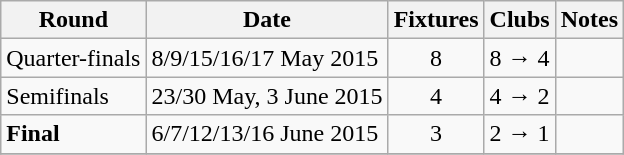<table class="wikitable">
<tr>
<th>Round</th>
<th>Date</th>
<th>Fixtures</th>
<th>Clubs</th>
<th>Notes</th>
</tr>
<tr>
<td>Quarter-finals</td>
<td>8/9/15/16/17 May 2015</td>
<td align="center">8</td>
<td align="center">8 → 4</td>
<td></td>
</tr>
<tr>
<td>Semifinals</td>
<td>23/30 May, 3 June 2015</td>
<td align="center">4</td>
<td align="center">4 → 2</td>
<td align="center"></td>
</tr>
<tr>
<td><strong>Final</strong></td>
<td>6/7/12/13/16 June 2015</td>
<td align="center">3</td>
<td align="center">2 → 1</td>
<td align="center"></td>
</tr>
<tr>
</tr>
</table>
